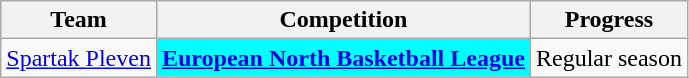<table class="wikitable sortable">
<tr>
<th>Team</th>
<th>Competition</th>
<th>Progress</th>
</tr>
<tr>
<td><a href='#'>Spartak Pleven</a></td>
<td style="background-color:cyan;color:#D0D3D4;text-align:center"  rowspan=1><strong><a href='#'><span>European North Basketball League</span></a></strong></td>
<td>Regular season</td>
</tr>
</table>
